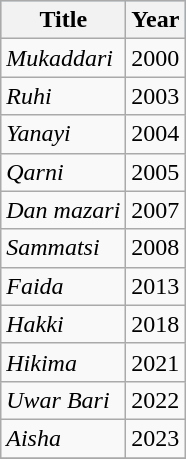<table class="wikitable sortable">
<tr style="background:#b0c4de; text-align:center;">
<th>Title</th>
<th>Year</th>
</tr>
<tr>
<td><em>Mukaddari</em></td>
<td>2000</td>
</tr>
<tr>
<td><em>Ruhi</em></td>
<td>2003</td>
</tr>
<tr>
<td><em>Yanayi</em></td>
<td>2004</td>
</tr>
<tr>
<td><em>Qarni</em></td>
<td>2005</td>
</tr>
<tr>
<td><em>Dan mazari</em></td>
<td>2007</td>
</tr>
<tr>
<td><em>Sammatsi</em></td>
<td>2008</td>
</tr>
<tr>
<td><em>Faida</em></td>
<td>2013</td>
</tr>
<tr>
<td><em>Hakki</em></td>
<td>2018</td>
</tr>
<tr>
<td><em>Hikima</em></td>
<td>2021</td>
</tr>
<tr>
<td><em>Uwar Bari</em></td>
<td>2022</td>
</tr>
<tr>
<td><em>Aisha</em></td>
<td>2023</td>
</tr>
<tr>
</tr>
</table>
